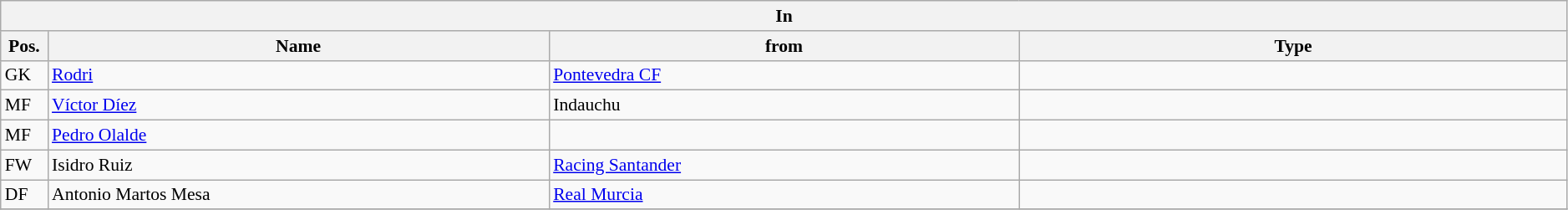<table class="wikitable" style="font-size:90%;width:99%;">
<tr>
<th colspan="4">In</th>
</tr>
<tr>
<th width=3%>Pos.</th>
<th width=32%>Name</th>
<th width=30%>from</th>
<th width=35%>Type</th>
</tr>
<tr>
<td>GK</td>
<td><a href='#'>Rodri</a></td>
<td><a href='#'>Pontevedra CF</a></td>
<td></td>
</tr>
<tr>
<td>MF</td>
<td><a href='#'>Víctor Díez</a></td>
<td>Indauchu</td>
<td></td>
</tr>
<tr>
<td>MF</td>
<td><a href='#'>Pedro Olalde</a></td>
<td></td>
<td></td>
</tr>
<tr>
<td>FW</td>
<td>Isidro Ruiz</td>
<td><a href='#'>Racing Santander</a></td>
<td></td>
</tr>
<tr>
<td>DF</td>
<td>Antonio Martos Mesa</td>
<td><a href='#'>Real Murcia</a></td>
<td></td>
</tr>
<tr>
</tr>
</table>
